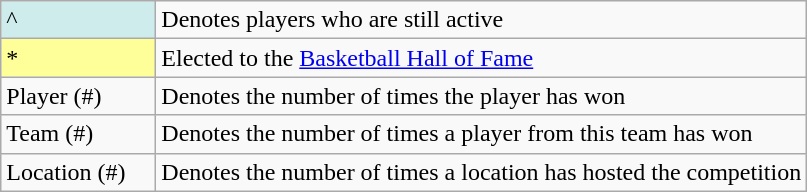<table class="wikitable">
<tr>
<td style="background-color:#CFECEC; border:1px solid #aaaaaa; width:6em;">^</td>
<td>Denotes players who are still active</td>
</tr>
<tr>
<td style="background-color:#FFFF99; border:1px solid #aaaaaa; width:6em;">*</td>
<td>Elected to the <a href='#'>Basketball Hall of Fame</a></td>
</tr>
<tr>
<td>Player (#)</td>
<td>Denotes the number of times the player has won</td>
</tr>
<tr>
<td>Team (#)</td>
<td>Denotes the number of times a player from this team has won</td>
</tr>
<tr>
<td>Location (#)</td>
<td>Denotes the number of times a location has hosted the competition</td>
</tr>
</table>
